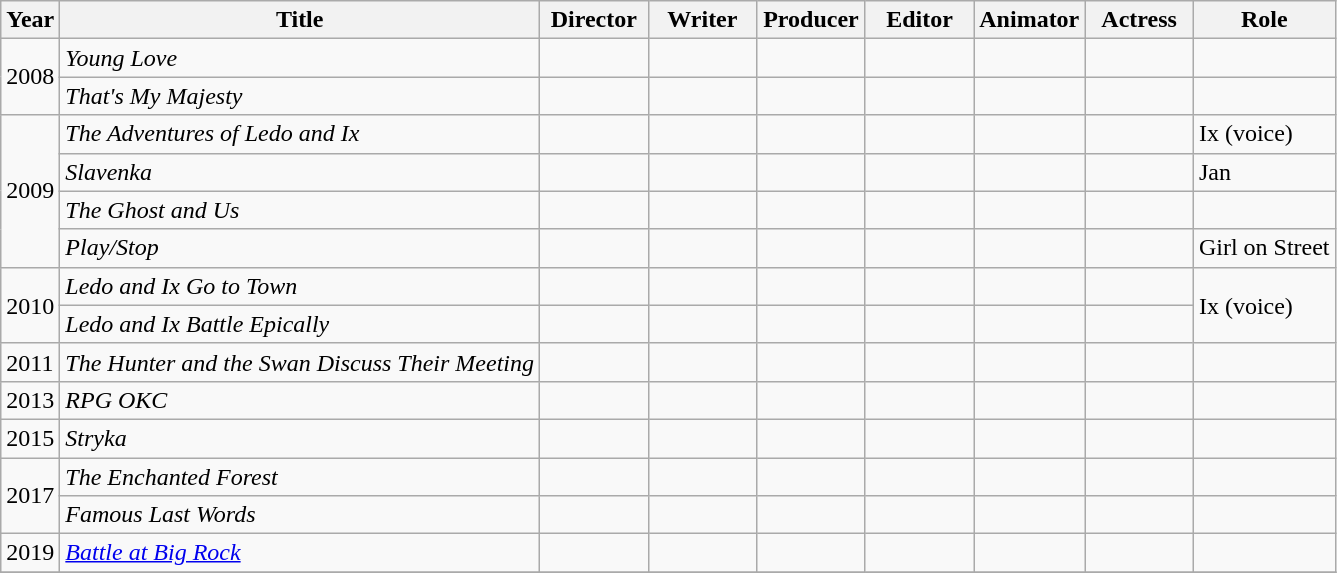<table class="wikitable">
<tr>
<th>Year</th>
<th>Title</th>
<th width=65>Director</th>
<th width=65>Writer</th>
<th width=65>Producer</th>
<th width=65>Editor</th>
<th width=65>Animator</th>
<th width=65>Actress</th>
<th>Role</th>
</tr>
<tr>
<td rowspan="2">2008</td>
<td><em>Young Love</em></td>
<td></td>
<td></td>
<td></td>
<td></td>
<td></td>
<td></td>
<td></td>
</tr>
<tr>
<td><em>That's My Majesty</em></td>
<td></td>
<td></td>
<td></td>
<td></td>
<td></td>
<td></td>
<td></td>
</tr>
<tr>
<td rowspan="4">2009</td>
<td><em>The Adventures of Ledo and Ix</em></td>
<td></td>
<td></td>
<td></td>
<td></td>
<td></td>
<td></td>
<td>Ix (voice)</td>
</tr>
<tr>
<td><em>Slavenka</em></td>
<td></td>
<td></td>
<td></td>
<td></td>
<td></td>
<td></td>
<td>Jan</td>
</tr>
<tr>
<td><em>The Ghost and Us</em></td>
<td></td>
<td></td>
<td></td>
<td></td>
<td></td>
<td></td>
<td></td>
</tr>
<tr>
<td><em>Play/Stop</em></td>
<td></td>
<td></td>
<td></td>
<td></td>
<td></td>
<td></td>
<td>Girl on Street</td>
</tr>
<tr>
<td rowspan="2">2010</td>
<td><em>Ledo and Ix Go to Town</em></td>
<td></td>
<td></td>
<td></td>
<td></td>
<td></td>
<td></td>
<td rowspan=2>Ix (voice)</td>
</tr>
<tr>
<td><em>Ledo and Ix Battle Epically</em></td>
<td></td>
<td></td>
<td></td>
<td></td>
<td></td>
<td></td>
</tr>
<tr>
<td>2011</td>
<td><em>The Hunter and the Swan Discuss Their Meeting</em></td>
<td></td>
<td></td>
<td></td>
<td></td>
<td></td>
<td></td>
<td></td>
</tr>
<tr>
<td>2013</td>
<td><em>RPG OKC</em></td>
<td></td>
<td></td>
<td></td>
<td></td>
<td></td>
<td></td>
<td></td>
</tr>
<tr>
<td>2015</td>
<td><em>Stryka</em></td>
<td></td>
<td></td>
<td></td>
<td></td>
<td></td>
<td></td>
<td></td>
</tr>
<tr>
<td rowspan="2">2017</td>
<td><em>The Enchanted Forest</em></td>
<td></td>
<td></td>
<td></td>
<td></td>
<td></td>
<td></td>
<td></td>
</tr>
<tr>
<td><em>Famous Last Words</em></td>
<td></td>
<td></td>
<td></td>
<td></td>
<td></td>
<td></td>
<td></td>
</tr>
<tr>
<td>2019</td>
<td><em><a href='#'>Battle at Big Rock</a></em></td>
<td></td>
<td></td>
<td></td>
<td></td>
<td></td>
<td></td>
<td></td>
</tr>
<tr>
</tr>
</table>
